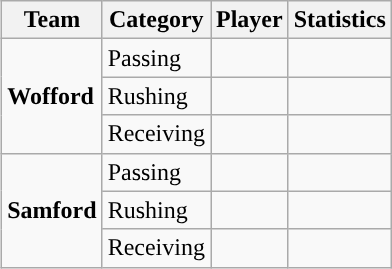<table class="wikitable" style="float: right;">
<tr>
<th>Team</th>
<th>Category</th>
<th>Player</th>
<th>Statistics</th>
</tr>
<tr>
<td rowspan=3><strong>Wofford</strong></td>
<td>Passing</td>
<td></td>
<td></td>
</tr>
<tr>
<td>Rushing</td>
<td></td>
<td></td>
</tr>
<tr>
<td>Receiving</td>
<td></td>
<td></td>
</tr>
<tr>
<td rowspan=3><strong>Samford</strong></td>
<td>Passing</td>
<td></td>
<td></td>
</tr>
<tr>
<td>Rushing</td>
<td></td>
<td></td>
</tr>
<tr>
<td>Receiving</td>
<td></td>
<td></td>
</tr>
</table>
